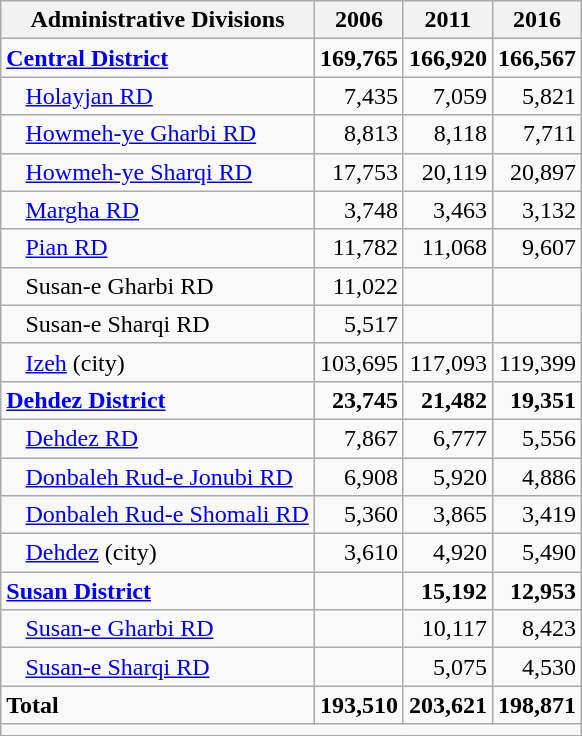<table class="wikitable">
<tr>
<th>Administrative Divisions</th>
<th>2006</th>
<th>2011</th>
<th>2016</th>
</tr>
<tr>
<td><strong><a href='#'>Central District</a></strong></td>
<td style="text-align: right;"><strong>169,765</strong></td>
<td style="text-align: right;"><strong>166,920</strong></td>
<td style="text-align: right;"><strong>166,567</strong></td>
</tr>
<tr>
<td style="padding-left: 1em;"><a href='#'>Holayjan RD</a></td>
<td style="text-align: right;">7,435</td>
<td style="text-align: right;">7,059</td>
<td style="text-align: right;">5,821</td>
</tr>
<tr>
<td style="padding-left: 1em;"><a href='#'>Howmeh-ye Gharbi RD</a></td>
<td style="text-align: right;">8,813</td>
<td style="text-align: right;">8,118</td>
<td style="text-align: right;">7,711</td>
</tr>
<tr>
<td style="padding-left: 1em;"><a href='#'>Howmeh-ye Sharqi RD</a></td>
<td style="text-align: right;">17,753</td>
<td style="text-align: right;">20,119</td>
<td style="text-align: right;">20,897</td>
</tr>
<tr>
<td style="padding-left: 1em;"><a href='#'>Margha RD</a></td>
<td style="text-align: right;">3,748</td>
<td style="text-align: right;">3,463</td>
<td style="text-align: right;">3,132</td>
</tr>
<tr>
<td style="padding-left: 1em;"><a href='#'>Pian RD</a></td>
<td style="text-align: right;">11,782</td>
<td style="text-align: right;">11,068</td>
<td style="text-align: right;">9,607</td>
</tr>
<tr>
<td style="padding-left: 1em;">Susan-e Gharbi RD</td>
<td style="text-align: right;">11,022</td>
<td style="text-align: right;"></td>
<td style="text-align: right;"></td>
</tr>
<tr>
<td style="padding-left: 1em;">Susan-e Sharqi RD</td>
<td style="text-align: right;">5,517</td>
<td style="text-align: right;"></td>
<td style="text-align: right;"></td>
</tr>
<tr>
<td style="padding-left: 1em;"><a href='#'>Izeh</a> (city)</td>
<td style="text-align: right;">103,695</td>
<td style="text-align: right;">117,093</td>
<td style="text-align: right;">119,399</td>
</tr>
<tr>
<td><strong><a href='#'>Dehdez District</a></strong></td>
<td style="text-align: right;"><strong>23,745</strong></td>
<td style="text-align: right;"><strong>21,482</strong></td>
<td style="text-align: right;"><strong>19,351</strong></td>
</tr>
<tr>
<td style="padding-left: 1em;"><a href='#'>Dehdez RD</a></td>
<td style="text-align: right;">7,867</td>
<td style="text-align: right;">6,777</td>
<td style="text-align: right;">5,556</td>
</tr>
<tr>
<td style="padding-left: 1em;"><a href='#'>Donbaleh Rud-e Jonubi RD</a></td>
<td style="text-align: right;">6,908</td>
<td style="text-align: right;">5,920</td>
<td style="text-align: right;">4,886</td>
</tr>
<tr>
<td style="padding-left: 1em;"><a href='#'>Donbaleh Rud-e Shomali RD</a></td>
<td style="text-align: right;">5,360</td>
<td style="text-align: right;">3,865</td>
<td style="text-align: right;">3,419</td>
</tr>
<tr>
<td style="padding-left: 1em;"><a href='#'>Dehdez</a> (city)</td>
<td style="text-align: right;">3,610</td>
<td style="text-align: right;">4,920</td>
<td style="text-align: right;">5,490</td>
</tr>
<tr>
<td><strong><a href='#'>Susan District</a></strong></td>
<td style="text-align: right;"></td>
<td style="text-align: right;"><strong>15,192</strong></td>
<td style="text-align: right;"><strong>12,953</strong></td>
</tr>
<tr>
<td style="padding-left: 1em;"><a href='#'>Susan-e Gharbi RD</a></td>
<td style="text-align: right;"></td>
<td style="text-align: right;">10,117</td>
<td style="text-align: right;">8,423</td>
</tr>
<tr>
<td style="padding-left: 1em;"><a href='#'>Susan-e Sharqi RD</a></td>
<td style="text-align: right;"></td>
<td style="text-align: right;">5,075</td>
<td style="text-align: right;">4,530</td>
</tr>
<tr>
<td><strong>Total</strong></td>
<td style="text-align: right;"><strong>193,510</strong></td>
<td style="text-align: right;"><strong>203,621</strong></td>
<td style="text-align: right;"><strong>198,871</strong></td>
</tr>
<tr>
<td colspan=4></td>
</tr>
</table>
